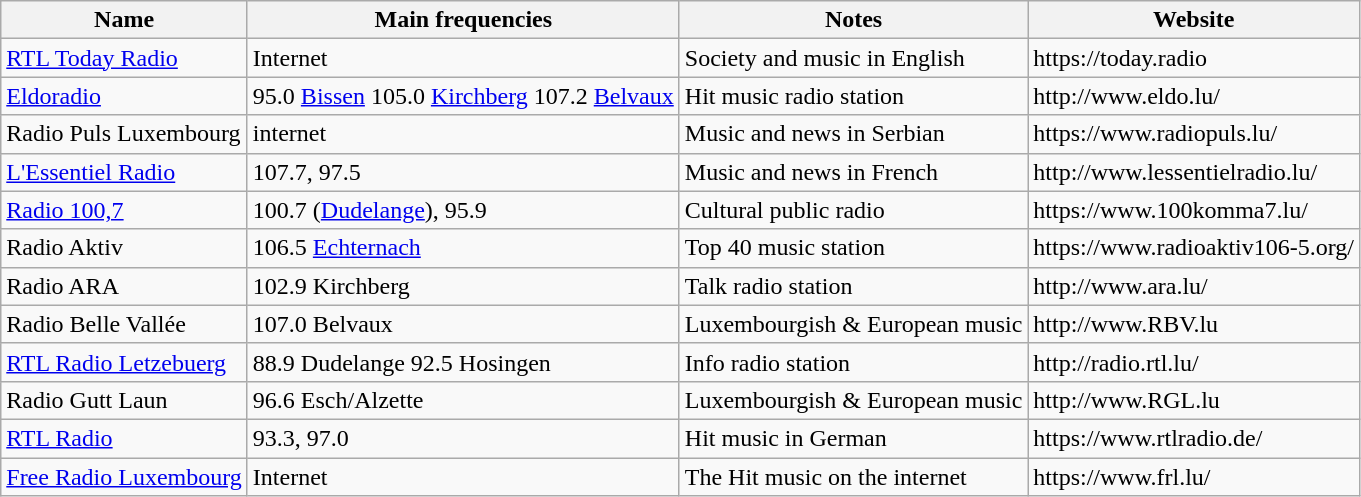<table class="wikitable sortable">
<tr>
<th>Name</th>
<th>Main frequencies</th>
<th>Notes</th>
<th>Website</th>
</tr>
<tr>
<td><a href='#'>RTL Today Radio</a></td>
<td>Internet</td>
<td>Society and music in English</td>
<td>https://today.radio</td>
</tr>
<tr>
<td><a href='#'>Eldoradio</a></td>
<td>95.0 <a href='#'>Bissen</a> 105.0 <a href='#'>Kirchberg</a> 107.2 <a href='#'>Belvaux</a></td>
<td>Hit music radio station</td>
<td>http://www.eldo.lu/</td>
</tr>
<tr>
<td>Radio Puls Luxembourg</td>
<td>internet</td>
<td>Music and news in Serbian</td>
<td>https://www.radiopuls.lu/</td>
</tr>
<tr>
<td><a href='#'>L'Essentiel Radio</a></td>
<td>107.7, 97.5</td>
<td>Music and news in French</td>
<td>http://www.lessentielradio.lu/</td>
</tr>
<tr>
<td><a href='#'>Radio 100,7</a></td>
<td>100.7 (<a href='#'>Dudelange</a>), 95.9</td>
<td>Cultural public radio</td>
<td>https://www.100komma7.lu/</td>
</tr>
<tr>
<td>Radio Aktiv</td>
<td>106.5 <a href='#'>Echternach</a></td>
<td>Top 40 music station</td>
<td>https://www.radioaktiv106-5.org/</td>
</tr>
<tr>
<td>Radio ARA</td>
<td>102.9 Kirchberg</td>
<td>Talk radio station</td>
<td>http://www.ara.lu/</td>
</tr>
<tr>
<td>Radio Belle Vallée</td>
<td>107.0 Belvaux</td>
<td>Luxembourgish & European music</td>
<td>http://www.RBV.lu</td>
</tr>
<tr>
<td><a href='#'>RTL Radio Letzebuerg</a></td>
<td>88.9 Dudelange 92.5 Hosingen</td>
<td>Info radio station</td>
<td>http://radio.rtl.lu/</td>
</tr>
<tr>
<td>Radio Gutt Laun</td>
<td>96.6 Esch/Alzette</td>
<td>Luxembourgish & European music</td>
<td>http://www.RGL.lu</td>
</tr>
<tr>
<td><a href='#'>RTL Radio</a></td>
<td>93.3, 97.0</td>
<td>Hit music in German</td>
<td>https://www.rtlradio.de/</td>
</tr>
<tr>
<td><a href='#'>Free Radio Luxembourg</a></td>
<td>Internet</td>
<td>The Hit music on the internet</td>
<td>https://www.frl.lu/</td>
</tr>
</table>
